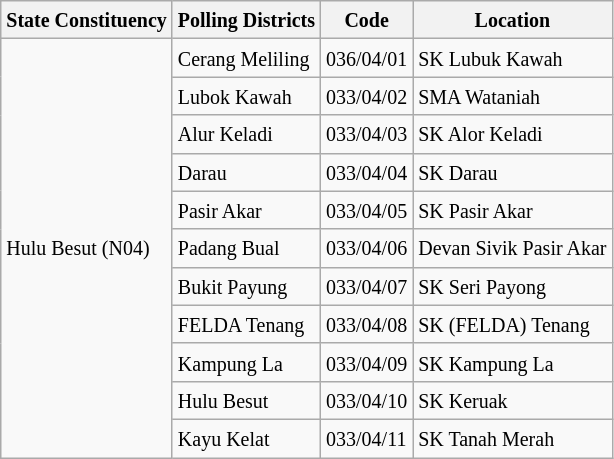<table class="wikitable sortable mw-collapsible">
<tr>
<th><small>State Constituency</small></th>
<th><small>Polling Districts</small></th>
<th><small>Code</small></th>
<th><small>Location</small></th>
</tr>
<tr>
<td rowspan="11"><small>Hulu Besut (N04)</small></td>
<td><small>Cerang Meliling</small></td>
<td><small>036/04/01</small></td>
<td><small>SK Lubuk Kawah</small></td>
</tr>
<tr>
<td><small>Lubok Kawah</small></td>
<td><small>033/04/02</small></td>
<td><small>SMA Wataniah</small></td>
</tr>
<tr>
<td><small>Alur Keladi</small></td>
<td><small>033/04/03</small></td>
<td><small>SK Alor Keladi</small></td>
</tr>
<tr>
<td><small>Darau</small></td>
<td><small>033/04/04</small></td>
<td><small>SK Darau</small></td>
</tr>
<tr>
<td><small>Pasir Akar</small></td>
<td><small>033/04/05</small></td>
<td><small>SK Pasir Akar</small></td>
</tr>
<tr>
<td><small>Padang Bual</small></td>
<td><small>033/04/06</small></td>
<td><small>Devan Sivik Pasir Akar</small></td>
</tr>
<tr>
<td><small>Bukit Payung</small></td>
<td><small>033/04/07</small></td>
<td><small>SK Seri Payong</small></td>
</tr>
<tr>
<td><small>FELDA Tenang</small></td>
<td><small>033/04/08</small></td>
<td><small>SK (FELDA) Tenang</small></td>
</tr>
<tr>
<td><small>Kampung La</small></td>
<td><small>033/04/09</small></td>
<td><small>SK Kampung La</small></td>
</tr>
<tr>
<td><small>Hulu Besut</small></td>
<td><small>033/04/10</small></td>
<td><small>SK Keruak</small></td>
</tr>
<tr>
<td><small>Kayu Kelat</small></td>
<td><small>033/04/11</small></td>
<td><small>SK Tanah Merah</small></td>
</tr>
</table>
